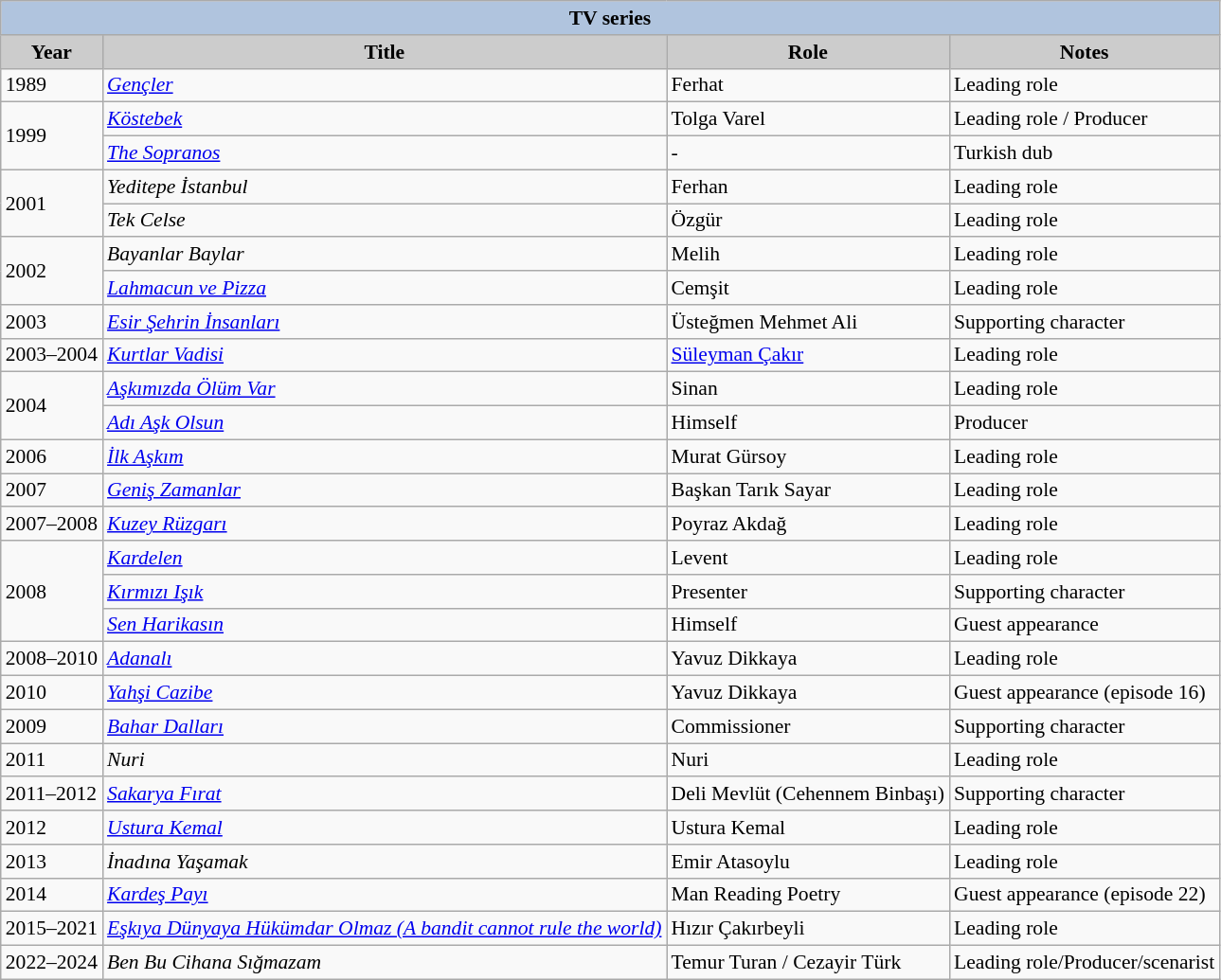<table class="wikitable" style="font-size:90%">
<tr>
<th colspan="4" style="background:LightSteelBlue">TV series</th>
</tr>
<tr>
<th style="background:#CCCCCC">Year</th>
<th style="background:#CCCCCC">Title</th>
<th style="background:#CCCCCC">Role</th>
<th style="background:#CCCCCC">Notes</th>
</tr>
<tr>
<td>1989</td>
<td><em><a href='#'>Gençler</a></em></td>
<td>Ferhat</td>
<td>Leading role</td>
</tr>
<tr>
<td rowspan="2">1999</td>
<td><em><a href='#'>Köstebek</a></em></td>
<td>Tolga Varel</td>
<td>Leading role / Producer</td>
</tr>
<tr>
<td><em><a href='#'>The Sopranos</a></em></td>
<td>-</td>
<td>Turkish dub</td>
</tr>
<tr>
<td rowspan="2">2001</td>
<td><em>Yeditepe İstanbul</em></td>
<td>Ferhan</td>
<td>Leading role</td>
</tr>
<tr>
<td><em>Tek Celse</em></td>
<td>Özgür</td>
<td>Leading role</td>
</tr>
<tr>
<td rowspan="2">2002</td>
<td><em>Bayanlar Baylar</em></td>
<td>Melih</td>
<td>Leading role</td>
</tr>
<tr>
<td><em><a href='#'>Lahmacun ve Pizza</a></em></td>
<td>Cemşit</td>
<td>Leading role</td>
</tr>
<tr>
<td>2003</td>
<td><em><a href='#'>Esir Şehrin İnsanları</a></em></td>
<td>Üsteğmen Mehmet Ali</td>
<td>Supporting character</td>
</tr>
<tr>
<td>2003–2004</td>
<td><em><a href='#'>Kurtlar Vadisi</a></em></td>
<td><a href='#'>Süleyman Çakır</a></td>
<td>Leading role</td>
</tr>
<tr>
<td rowspan="2">2004</td>
<td><em><a href='#'>Aşkımızda Ölüm Var</a></em></td>
<td>Sinan</td>
<td>Leading role</td>
</tr>
<tr>
<td><em><a href='#'>Adı Aşk Olsun</a></em></td>
<td>Himself</td>
<td>Producer</td>
</tr>
<tr>
<td>2006</td>
<td><em><a href='#'>İlk Aşkım</a></em></td>
<td>Murat Gürsoy</td>
<td>Leading role</td>
</tr>
<tr>
<td>2007</td>
<td><em><a href='#'>Geniş Zamanlar</a></em></td>
<td>Başkan Tarık Sayar</td>
<td>Leading role</td>
</tr>
<tr>
<td>2007–2008</td>
<td><em><a href='#'>Kuzey Rüzgarı</a></em></td>
<td>Poyraz Akdağ</td>
<td>Leading role</td>
</tr>
<tr>
<td rowspan="3">2008</td>
<td><em><a href='#'>Kardelen</a></em></td>
<td>Levent</td>
<td>Leading role</td>
</tr>
<tr>
<td><em><a href='#'>Kırmızı Işık</a></em></td>
<td>Presenter</td>
<td>Supporting character</td>
</tr>
<tr>
<td><em><a href='#'>Sen Harikasın</a></em></td>
<td>Himself</td>
<td>Guest appearance</td>
</tr>
<tr>
<td>2008–2010</td>
<td><em><a href='#'>Adanalı</a></em></td>
<td>Yavuz Dikkaya</td>
<td>Leading role</td>
</tr>
<tr>
<td>2010</td>
<td><em><a href='#'>Yahşi Cazibe</a></em></td>
<td>Yavuz Dikkaya</td>
<td>Guest appearance (episode 16)</td>
</tr>
<tr>
<td>2009</td>
<td><em><a href='#'>Bahar Dalları</a></em></td>
<td>Commissioner</td>
<td>Supporting character</td>
</tr>
<tr>
<td>2011</td>
<td><em>Nuri</em></td>
<td>Nuri</td>
<td>Leading role</td>
</tr>
<tr>
<td>2011–2012</td>
<td><em><a href='#'>Sakarya Fırat</a></em></td>
<td>Deli Mevlüt (Cehennem Binbaşı)</td>
<td>Supporting character</td>
</tr>
<tr>
<td>2012</td>
<td><em><a href='#'>Ustura Kemal</a></em></td>
<td>Ustura Kemal</td>
<td>Leading role</td>
</tr>
<tr>
<td>2013</td>
<td><em>İnadına Yaşamak</em></td>
<td>Emir Atasoylu</td>
<td>Leading role</td>
</tr>
<tr>
<td>2014</td>
<td><em><a href='#'>Kardeş Payı</a></em></td>
<td>Man Reading Poetry</td>
<td>Guest appearance (episode 22)</td>
</tr>
<tr>
<td>2015–2021</td>
<td><em><a href='#'>Eşkıya Dünyaya Hükümdar Olmaz (A bandit cannot rule the world)</a></em></td>
<td>Hızır Çakırbeyli</td>
<td>Leading role</td>
</tr>
<tr>
<td>2022–2024</td>
<td><em>Ben Bu Cihana Sığmazam</em></td>
<td>Temur Turan / Cezayir Türk</td>
<td>Leading role/Producer/scenarist</td>
</tr>
</table>
